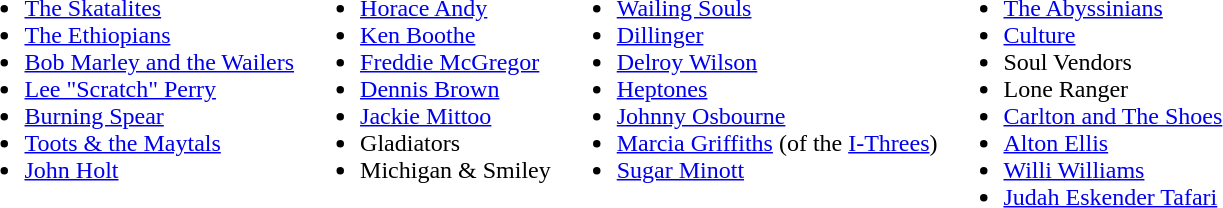<table>
<tr>
<td valign="top"><br><ul><li><a href='#'>The Skatalites</a></li><li><a href='#'>The Ethiopians</a></li><li><a href='#'>Bob Marley and the Wailers</a></li><li><a href='#'>Lee "Scratch" Perry</a></li><li><a href='#'>Burning Spear</a></li><li><a href='#'>Toots & the Maytals</a></li><li><a href='#'>John Holt</a></li></ul></td>
<td valign="top"><br><ul><li><a href='#'>Horace Andy</a></li><li><a href='#'>Ken Boothe</a></li><li><a href='#'>Freddie McGregor</a></li><li><a href='#'>Dennis Brown</a></li><li><a href='#'>Jackie Mittoo</a></li><li>Gladiators</li><li>Michigan & Smiley</li></ul></td>
<td valign="top"><br><ul><li><a href='#'>Wailing Souls</a></li><li><a href='#'>Dillinger</a></li><li><a href='#'>Delroy Wilson</a></li><li><a href='#'>Heptones</a></li><li><a href='#'>Johnny Osbourne</a></li><li><a href='#'>Marcia Griffiths</a> (of the <a href='#'>I-Threes</a>)</li><li><a href='#'>Sugar Minott</a></li></ul></td>
<td valign="top"><br><ul><li><a href='#'>The Abyssinians</a></li><li><a href='#'>Culture</a></li><li>Soul Vendors</li><li>Lone Ranger</li><li><a href='#'>Carlton and The Shoes</a></li><li><a href='#'>Alton Ellis</a></li><li><a href='#'>Willi Williams</a></li><li><a href='#'>Judah Eskender Tafari</a></li></ul></td>
</tr>
</table>
